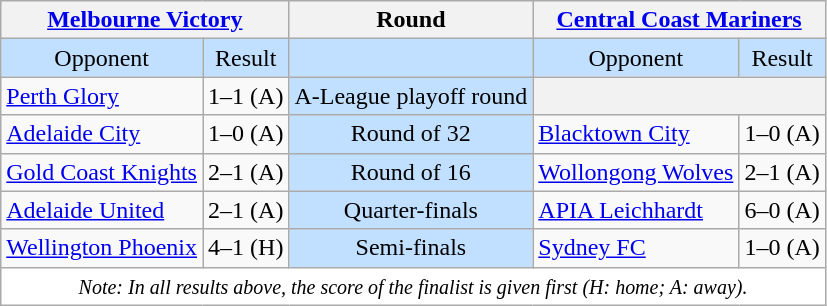<table class="wikitable" style="text-align: center; floatleft;">
<tr>
<th colspan=2><a href='#'>Melbourne Victory</a></th>
<th>Round</th>
<th colspan=2><a href='#'>Central Coast Mariners</a></th>
</tr>
<tr bgcolor=#c1e0ff>
<td>Opponent</td>
<td>Result</td>
<td></td>
<td>Opponent</td>
<td>Result</td>
</tr>
<tr>
<td align=left><a href='#'>Perth Glory</a></td>
<td>1–1 (A)<small><br></small></td>
<td bgcolor=#c1e0ff>A-League playoff round</td>
<th scope="row" rowspan="1" colspan="2"></th>
</tr>
<tr>
<td align=left><a href='#'>Adelaide City</a></td>
<td>1–0 (A)</td>
<td bgcolor=#c1e0ff>Round of 32</td>
<td align=left><a href='#'>Blacktown City</a></td>
<td>1–0 (A)</td>
</tr>
<tr>
<td align=left><a href='#'>Gold Coast Knights</a></td>
<td>2–1 <small></small> (A)</td>
<td bgcolor=#c1e0ff>Round of 16</td>
<td align=left><a href='#'>Wollongong Wolves</a></td>
<td>2–1 (A)</td>
</tr>
<tr>
<td align=left><a href='#'>Adelaide United</a></td>
<td>2–1 (A)</td>
<td bgcolor=#c1e0ff>Quarter-finals</td>
<td align=left><a href='#'>APIA Leichhardt</a></td>
<td>6–0 (A)</td>
</tr>
<tr>
<td align=left><a href='#'>Wellington Phoenix</a></td>
<td>4–1 (H)</td>
<td bgcolor=#c1e0ff>Semi-finals</td>
<td align=left><a href='#'>Sydney FC</a></td>
<td>1–0 (A)</td>
</tr>
<tr>
<td colspan=5 style="background-color:white;"><small><em>Note: In all results above, the score of the finalist is given first (H: home; A: away).</em></small></td>
</tr>
</table>
